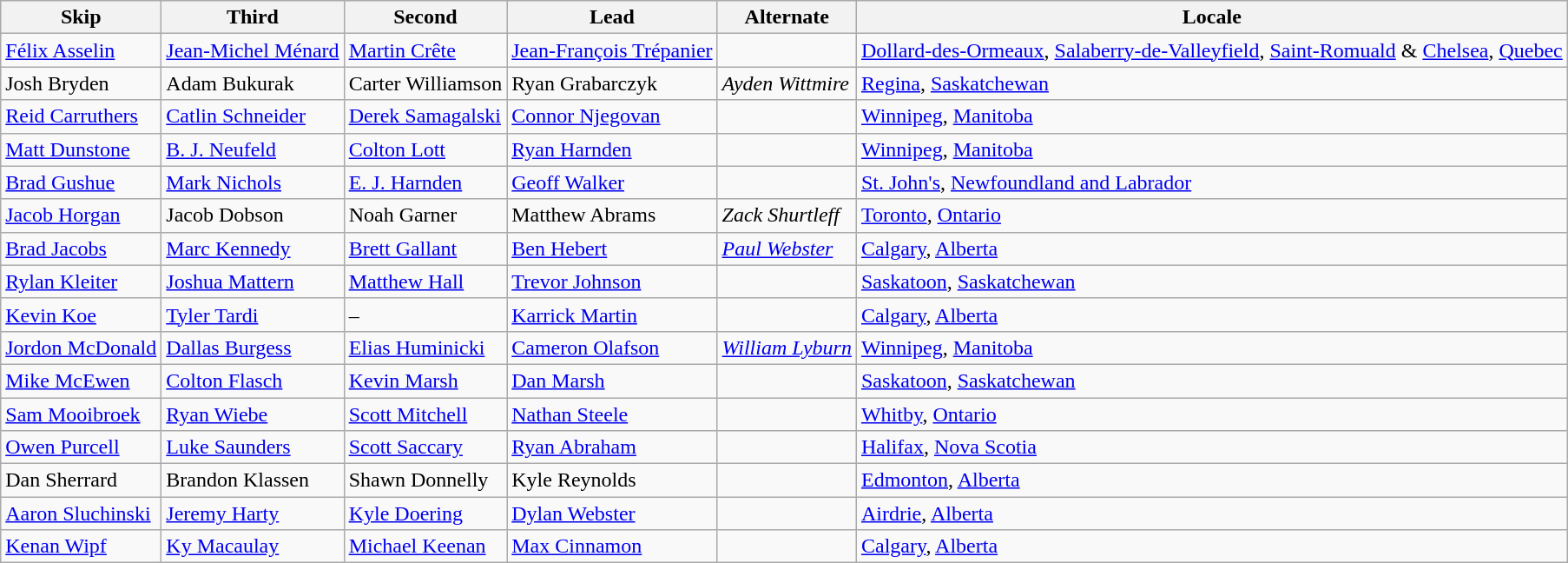<table class="wikitable">
<tr>
<th scope="col">Skip</th>
<th scope="col">Third</th>
<th scope="col">Second</th>
<th scope="col">Lead</th>
<th scope="col">Alternate</th>
<th scope="col">Locale</th>
</tr>
<tr>
<td><a href='#'>Félix Asselin</a></td>
<td><a href='#'>Jean-Michel Ménard</a></td>
<td><a href='#'>Martin Crête</a></td>
<td><a href='#'>Jean-François Trépanier</a></td>
<td></td>
<td> <a href='#'>Dollard-des-Ormeaux</a>, <a href='#'>Salaberry-de-Valleyfield</a>, <a href='#'>Saint-Romuald</a> & <a href='#'>Chelsea</a>, <a href='#'>Quebec</a></td>
</tr>
<tr>
<td>Josh Bryden</td>
<td>Adam Bukurak</td>
<td>Carter Williamson</td>
<td>Ryan Grabarczyk</td>
<td><em>Ayden Wittmire</em></td>
<td> <a href='#'>Regina</a>, <a href='#'>Saskatchewan</a></td>
</tr>
<tr>
<td><a href='#'>Reid Carruthers</a></td>
<td><a href='#'>Catlin Schneider</a></td>
<td><a href='#'>Derek Samagalski</a></td>
<td><a href='#'>Connor Njegovan</a></td>
<td></td>
<td> <a href='#'>Winnipeg</a>, <a href='#'>Manitoba</a></td>
</tr>
<tr>
<td><a href='#'>Matt Dunstone</a></td>
<td><a href='#'>B. J. Neufeld</a></td>
<td><a href='#'>Colton Lott</a></td>
<td><a href='#'>Ryan Harnden</a></td>
<td></td>
<td> <a href='#'>Winnipeg</a>, <a href='#'>Manitoba</a></td>
</tr>
<tr>
<td><a href='#'>Brad Gushue</a></td>
<td><a href='#'>Mark Nichols</a></td>
<td><a href='#'>E. J. Harnden</a></td>
<td><a href='#'>Geoff Walker</a></td>
<td></td>
<td> <a href='#'>St. John's</a>, <a href='#'>Newfoundland and Labrador</a></td>
</tr>
<tr>
<td><a href='#'>Jacob Horgan</a></td>
<td>Jacob Dobson</td>
<td>Noah Garner</td>
<td>Matthew Abrams</td>
<td><em>Zack Shurtleff</em></td>
<td> <a href='#'>Toronto</a>, <a href='#'>Ontario</a></td>
</tr>
<tr>
<td><a href='#'>Brad Jacobs</a></td>
<td><a href='#'>Marc Kennedy</a></td>
<td><a href='#'>Brett Gallant</a></td>
<td><a href='#'>Ben Hebert</a></td>
<td><em><a href='#'>Paul Webster</a></em></td>
<td> <a href='#'>Calgary</a>, <a href='#'>Alberta</a></td>
</tr>
<tr>
<td><a href='#'>Rylan Kleiter</a></td>
<td><a href='#'>Joshua Mattern</a></td>
<td><a href='#'>Matthew Hall</a></td>
<td><a href='#'>Trevor Johnson</a></td>
<td></td>
<td> <a href='#'>Saskatoon</a>, <a href='#'>Saskatchewan</a></td>
</tr>
<tr>
<td><a href='#'>Kevin Koe</a></td>
<td><a href='#'>Tyler Tardi</a></td>
<td>–</td>
<td><a href='#'>Karrick Martin</a></td>
<td></td>
<td> <a href='#'>Calgary</a>, <a href='#'>Alberta</a></td>
</tr>
<tr>
<td><a href='#'>Jordon McDonald</a></td>
<td><a href='#'>Dallas Burgess</a></td>
<td><a href='#'>Elias Huminicki</a></td>
<td><a href='#'>Cameron Olafson</a></td>
<td><em><a href='#'>William Lyburn</a></em></td>
<td> <a href='#'>Winnipeg</a>, <a href='#'>Manitoba</a></td>
</tr>
<tr>
<td><a href='#'>Mike McEwen</a></td>
<td><a href='#'>Colton Flasch</a></td>
<td><a href='#'>Kevin Marsh</a></td>
<td><a href='#'>Dan Marsh</a></td>
<td></td>
<td> <a href='#'>Saskatoon</a>, <a href='#'>Saskatchewan</a></td>
</tr>
<tr>
<td><a href='#'>Sam Mooibroek</a></td>
<td><a href='#'>Ryan Wiebe</a></td>
<td><a href='#'>Scott Mitchell</a></td>
<td><a href='#'>Nathan Steele</a></td>
<td></td>
<td> <a href='#'>Whitby</a>, <a href='#'>Ontario</a></td>
</tr>
<tr>
<td><a href='#'>Owen Purcell</a></td>
<td><a href='#'>Luke Saunders</a></td>
<td><a href='#'>Scott Saccary</a></td>
<td><a href='#'>Ryan Abraham</a></td>
<td></td>
<td> <a href='#'>Halifax</a>, <a href='#'>Nova Scotia</a></td>
</tr>
<tr>
<td>Dan Sherrard</td>
<td>Brandon Klassen</td>
<td>Shawn Donnelly</td>
<td>Kyle Reynolds</td>
<td></td>
<td> <a href='#'>Edmonton</a>, <a href='#'>Alberta</a></td>
</tr>
<tr>
<td><a href='#'>Aaron Sluchinski</a></td>
<td><a href='#'>Jeremy Harty</a></td>
<td><a href='#'>Kyle Doering</a></td>
<td><a href='#'>Dylan Webster</a></td>
<td></td>
<td> <a href='#'>Airdrie</a>, <a href='#'>Alberta</a></td>
</tr>
<tr>
<td><a href='#'>Kenan Wipf</a></td>
<td><a href='#'>Ky Macaulay</a></td>
<td><a href='#'>Michael Keenan</a></td>
<td><a href='#'>Max Cinnamon</a></td>
<td></td>
<td> <a href='#'>Calgary</a>, <a href='#'>Alberta</a></td>
</tr>
</table>
